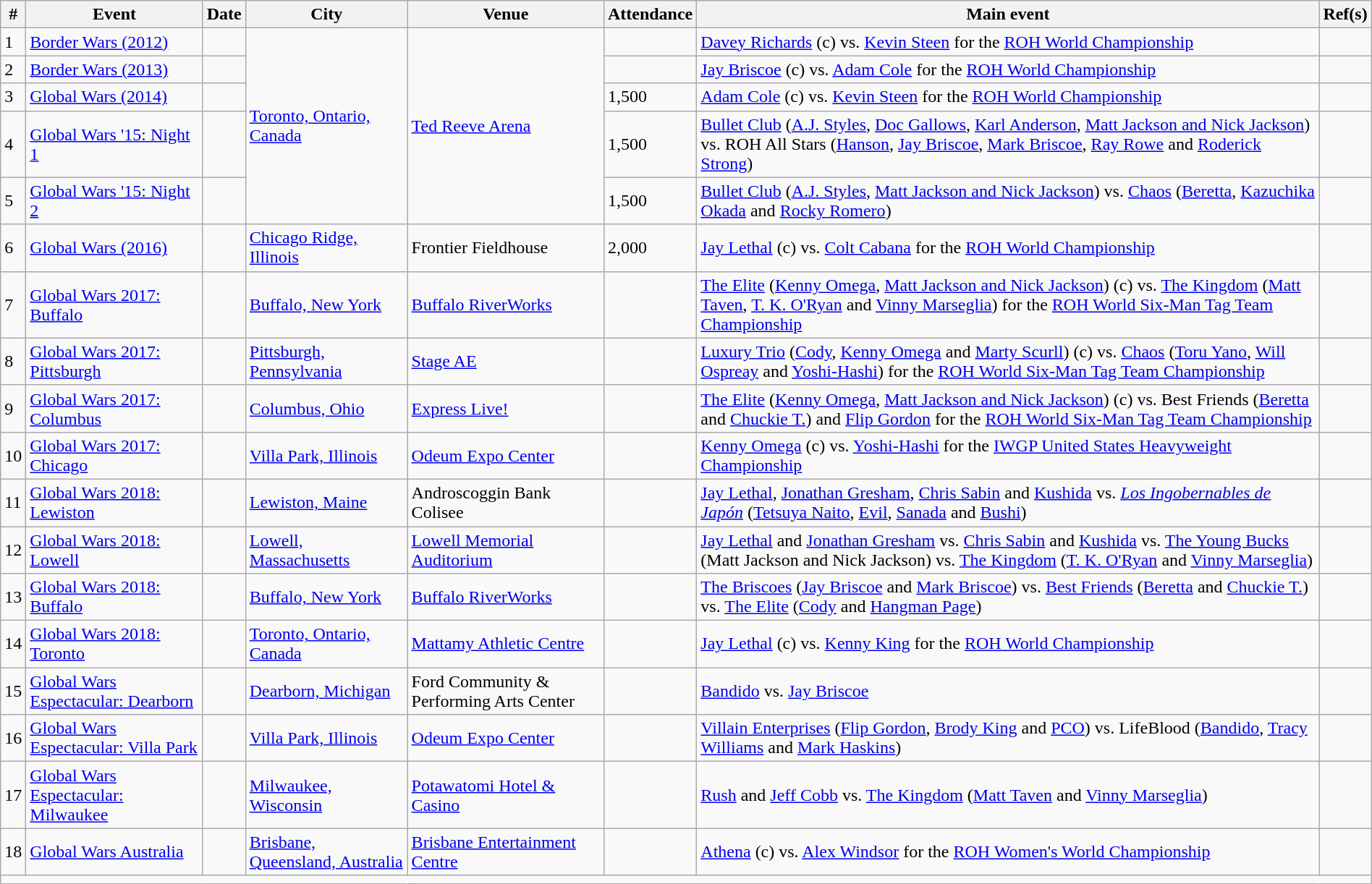<table class="wikitable sortable" align="center" width=100%>
<tr>
<th data-sort-type="number">#</th>
<th>Event</th>
<th>Date</th>
<th>City</th>
<th>Venue</th>
<th data-sort-type="number">Attendance</th>
<th>Main event</th>
<th>Ref(s)</th>
</tr>
<tr>
<td>1</td>
<td><a href='#'>Border Wars (2012)</a></td>
<td></td>
<td rowspan="5"><a href='#'>Toronto, Ontario, Canada</a></td>
<td rowspan="5"><a href='#'>Ted Reeve Arena</a></td>
<td> </td>
<td align="left"><a href='#'>Davey Richards</a> (c) vs. <a href='#'>Kevin Steen</a> for the <a href='#'>ROH World Championship</a></td>
<td></td>
</tr>
<tr>
<td>2</td>
<td><a href='#'>Border Wars (2013)</a></td>
<td></td>
<td> </td>
<td align="left"><a href='#'>Jay Briscoe</a> (c) vs. <a href='#'>Adam Cole</a> for the <a href='#'>ROH World Championship</a></td>
<td></td>
</tr>
<tr>
<td>3</td>
<td><a href='#'>Global Wars (2014)</a></td>
<td></td>
<td>1,500</td>
<td align="left"><a href='#'>Adam Cole</a> (c) vs. <a href='#'>Kevin Steen</a> for the <a href='#'>ROH World Championship</a></td>
<td></td>
</tr>
<tr>
<td>4</td>
<td><a href='#'>Global Wars '15: Night 1</a></td>
<td></td>
<td>1,500</td>
<td align="left"><a href='#'>Bullet Club</a> (<a href='#'>A.J. Styles</a>, <a href='#'>Doc Gallows</a>, <a href='#'>Karl Anderson</a>, <a href='#'>Matt Jackson and Nick Jackson</a>) vs. ROH All Stars (<a href='#'>Hanson</a>, <a href='#'>Jay Briscoe</a>, <a href='#'>Mark Briscoe</a>, <a href='#'>Ray Rowe</a> and <a href='#'>Roderick Strong</a>)</td>
<td></td>
</tr>
<tr>
<td>5</td>
<td><a href='#'>Global Wars '15: Night 2</a></td>
<td></td>
<td>1,500</td>
<td align="left"><a href='#'>Bullet Club</a> (<a href='#'>A.J. Styles</a>, <a href='#'>Matt Jackson and Nick Jackson</a>) vs. <a href='#'>Chaos</a> (<a href='#'>Beretta</a>, <a href='#'>Kazuchika Okada</a> and <a href='#'>Rocky Romero</a>)</td>
<td></td>
</tr>
<tr>
<td>6</td>
<td><a href='#'>Global Wars (2016)</a></td>
<td></td>
<td><a href='#'>Chicago Ridge, Illinois</a></td>
<td>Frontier Fieldhouse</td>
<td>2,000</td>
<td align="left"><a href='#'>Jay Lethal</a> (c) vs. <a href='#'>Colt Cabana</a> for the <a href='#'>ROH World Championship</a></td>
<td></td>
</tr>
<tr>
<td>7</td>
<td><a href='#'>Global Wars 2017: Buffalo</a></td>
<td></td>
<td><a href='#'>Buffalo, New York</a></td>
<td><a href='#'>Buffalo RiverWorks</a></td>
<td> </td>
<td align="left"><a href='#'>The Elite</a> (<a href='#'>Kenny Omega</a>, <a href='#'>Matt Jackson and Nick Jackson</a>) (c) vs. <a href='#'>The Kingdom</a> (<a href='#'>Matt Taven</a>, <a href='#'>T. K. O'Ryan</a> and <a href='#'>Vinny Marseglia</a>) for the <a href='#'>ROH World Six-Man Tag Team Championship</a></td>
<td></td>
</tr>
<tr>
<td>8</td>
<td><a href='#'>Global Wars 2017: Pittsburgh</a></td>
<td></td>
<td><a href='#'>Pittsburgh, Pennsylvania</a></td>
<td><a href='#'>Stage AE</a></td>
<td> </td>
<td align="left"><a href='#'>Luxury Trio</a> (<a href='#'>Cody</a>, <a href='#'>Kenny Omega</a> and <a href='#'>Marty Scurll</a>) (c) vs. <a href='#'>Chaos</a> (<a href='#'>Toru Yano</a>, <a href='#'>Will Ospreay</a> and <a href='#'>Yoshi-Hashi</a>) for the <a href='#'>ROH World Six-Man Tag Team Championship</a></td>
<td></td>
</tr>
<tr>
<td>9</td>
<td><a href='#'>Global Wars 2017: Columbus</a></td>
<td></td>
<td><a href='#'>Columbus, Ohio</a></td>
<td><a href='#'>Express Live!</a></td>
<td> </td>
<td align="left"><a href='#'>The Elite</a> (<a href='#'>Kenny Omega</a>, <a href='#'>Matt Jackson and Nick Jackson</a>) (c) vs. Best Friends (<a href='#'>Beretta</a> and <a href='#'>Chuckie T.</a>) and <a href='#'>Flip Gordon</a> for the <a href='#'>ROH World Six-Man Tag Team Championship</a></td>
<td></td>
</tr>
<tr>
<td>10</td>
<td><a href='#'>Global Wars 2017: Chicago</a></td>
<td></td>
<td><a href='#'>Villa Park, Illinois</a></td>
<td><a href='#'>Odeum Expo Center</a></td>
<td> </td>
<td align="left"><a href='#'>Kenny Omega</a> (c) vs. <a href='#'>Yoshi-Hashi</a> for the <a href='#'>IWGP United States Heavyweight Championship</a></td>
<td></td>
</tr>
<tr>
<td>11</td>
<td><a href='#'>Global Wars 2018: Lewiston</a></td>
<td></td>
<td><a href='#'>Lewiston, Maine</a></td>
<td>Androscoggin Bank Colisee</td>
<td> </td>
<td align="left"><a href='#'>Jay Lethal</a>, <a href='#'>Jonathan Gresham</a>, <a href='#'>Chris Sabin</a> and <a href='#'>Kushida</a> vs. <em><a href='#'>Los Ingobernables de Japón</a></em> (<a href='#'>Tetsuya Naito</a>, <a href='#'>Evil</a>, <a href='#'>Sanada</a> and <a href='#'>Bushi</a>)</td>
<td> </td>
</tr>
<tr>
<td>12</td>
<td><a href='#'>Global Wars 2018: Lowell</a></td>
<td></td>
<td><a href='#'>Lowell, Massachusetts</a></td>
<td><a href='#'>Lowell Memorial Auditorium</a></td>
<td> </td>
<td align="left"><a href='#'>Jay Lethal</a> and <a href='#'>Jonathan Gresham</a> vs. <a href='#'>Chris Sabin</a> and <a href='#'>Kushida</a> vs. <a href='#'>The Young Bucks</a> (Matt Jackson and Nick Jackson) vs. <a href='#'>The Kingdom</a> (<a href='#'>T. K. O'Ryan</a> and <a href='#'>Vinny Marseglia</a>)</td>
<td> </td>
</tr>
<tr>
<td>13</td>
<td><a href='#'>Global Wars 2018: Buffalo</a></td>
<td></td>
<td><a href='#'>Buffalo, New York</a></td>
<td><a href='#'>Buffalo RiverWorks</a></td>
<td> </td>
<td align="left"><a href='#'>The Briscoes</a> (<a href='#'>Jay Briscoe</a> and <a href='#'>Mark Briscoe</a>) vs. <a href='#'>Best Friends</a> (<a href='#'>Beretta</a> and <a href='#'>Chuckie T.</a>) vs. <a href='#'>The Elite</a> (<a href='#'>Cody</a> and <a href='#'>Hangman Page</a>)</td>
<td> </td>
</tr>
<tr>
<td>14</td>
<td {{sort><a href='#'>Global Wars 2018: Toronto</a></td>
<td></td>
<td><a href='#'>Toronto, Ontario, Canada</a></td>
<td><a href='#'>Mattamy Athletic Centre</a></td>
<td> </td>
<td align="left"><a href='#'>Jay Lethal</a> (c) vs. <a href='#'>Kenny King</a> for the <a href='#'>ROH World Championship</a></td>
<td> </td>
</tr>
<tr>
<td>15</td>
<td><a href='#'>Global Wars Espectacular: Dearborn</a></td>
<td></td>
<td><a href='#'>Dearborn, Michigan</a></td>
<td>Ford Community & Performing Arts Center</td>
<td> </td>
<td align="left"><a href='#'>Bandido</a> vs. <a href='#'>Jay Briscoe</a></td>
<td></td>
</tr>
<tr>
<td>16</td>
<td><a href='#'>Global Wars Espectacular: Villa Park</a></td>
<td></td>
<td><a href='#'>Villa Park, Illinois</a></td>
<td><a href='#'>Odeum Expo Center</a></td>
<td> </td>
<td align="left"><a href='#'>Villain Enterprises</a> (<a href='#'>Flip Gordon</a>, <a href='#'>Brody King</a> and <a href='#'>PCO</a>) vs. LifeBlood (<a href='#'>Bandido</a>, <a href='#'>Tracy Williams</a> and <a href='#'>Mark Haskins</a>)</td>
<td></td>
</tr>
<tr>
<td>17</td>
<td><a href='#'>Global Wars Espectacular: Milwaukee</a></td>
<td></td>
<td><a href='#'>Milwaukee, Wisconsin</a></td>
<td><a href='#'>Potawatomi Hotel & Casino</a></td>
<td> </td>
<td align="left"><a href='#'>Rush</a> and <a href='#'>Jeff Cobb</a> vs. <a href='#'>The Kingdom</a> (<a href='#'>Matt Taven</a> and <a href='#'>Vinny Marseglia</a>)</td>
<td></td>
</tr>
<tr>
<td>18</td>
<td><a href='#'>Global Wars Australia</a></td>
<td></td>
<td><a href='#'>Brisbane, Queensland, Australia</a></td>
<td><a href='#'>Brisbane Entertainment Centre</a></td>
<td> </td>
<td align="left"><a href='#'>Athena</a> (c) vs. <a href='#'>Alex Windsor</a> for the <a href='#'>ROH Women's World Championship</a></td>
<td></td>
</tr>
<tr>
<td colspan="8"></td>
</tr>
</table>
